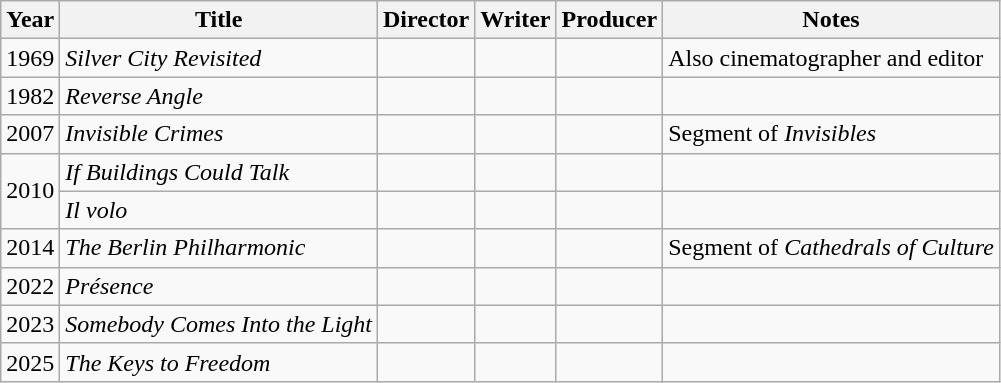<table class="wikitable">
<tr>
<th>Year</th>
<th>Title</th>
<th>Director</th>
<th>Writer</th>
<th>Producer</th>
<th>Notes</th>
</tr>
<tr>
<td>1969</td>
<td><em>Silver City Revisited</em></td>
<td></td>
<td></td>
<td></td>
<td>Also cinematographer and editor</td>
</tr>
<tr>
<td>1982</td>
<td><em>Reverse Angle</em></td>
<td></td>
<td></td>
<td></td>
<td></td>
</tr>
<tr>
<td>2007</td>
<td><em>Invisible Crimes</em></td>
<td></td>
<td></td>
<td></td>
<td>Segment of <em>Invisibles</em></td>
</tr>
<tr>
<td rowspan="2">2010</td>
<td><em>If Buildings Could Talk</em></td>
<td></td>
<td></td>
<td></td>
<td></td>
</tr>
<tr>
<td><em>Il volo</em></td>
<td></td>
<td></td>
<td></td>
<td></td>
</tr>
<tr>
<td>2014</td>
<td><em>The Berlin Philharmonic</em></td>
<td></td>
<td></td>
<td></td>
<td>Segment of <em>Cathedrals of Culture</em></td>
</tr>
<tr>
<td>2022</td>
<td><em>Présence</em></td>
<td></td>
<td></td>
<td></td>
<td></td>
</tr>
<tr>
<td>2023</td>
<td><em>Somebody Comes Into the Light</em></td>
<td></td>
<td></td>
<td></td>
<td></td>
</tr>
<tr>
<td>2025</td>
<td><em>The Keys to Freedom</em></td>
<td></td>
<td></td>
<td></td>
<td></td>
</tr>
</table>
